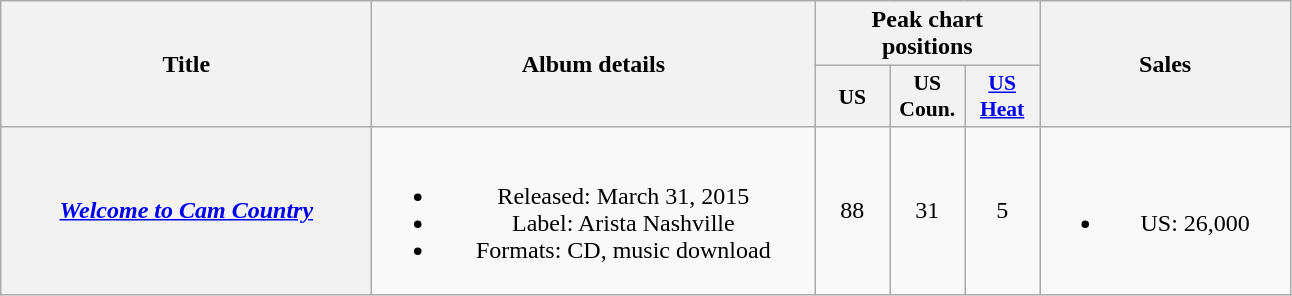<table class="wikitable plainrowheaders" style="text-align:center;">
<tr>
<th scope="col" rowspan="2" style="width:15em;">Title</th>
<th scope="col" rowspan="2" style="width:18em;">Album details</th>
<th scope="col" colspan="3">Peak chart<br>positions</th>
<th scope="col" rowspan="2" style="width:10em;">Sales</th>
</tr>
<tr>
<th scope="col" style="width:3em;font-size:90%;">US<br></th>
<th scope="col" style="width:3em;font-size:90%;">US<br>Coun.<br></th>
<th scope="col" style="width:3em;font-size:90%;"><a href='#'>US<br>Heat</a><br></th>
</tr>
<tr>
<th scope="row"><em><a href='#'>Welcome to Cam Country</a></em></th>
<td><br><ul><li>Released: March 31, 2015</li><li>Label: Arista Nashville</li><li>Formats: CD, music download</li></ul></td>
<td>88</td>
<td>31</td>
<td>5</td>
<td><br><ul><li>US: 26,000</li></ul></td>
</tr>
</table>
